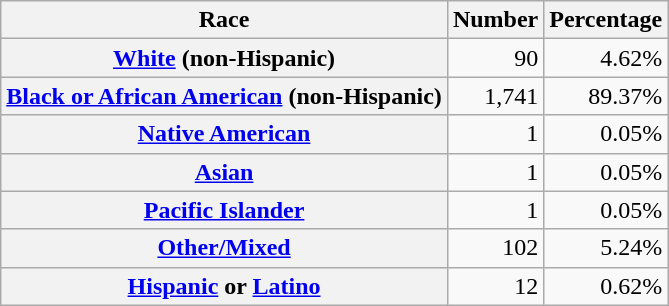<table class="wikitable" style="text-align:right">
<tr>
<th scope="col">Race</th>
<th scope="col">Number</th>
<th scope="col">Percentage</th>
</tr>
<tr>
<th scope="row"><a href='#'>White</a> (non-Hispanic)</th>
<td>90</td>
<td>4.62%</td>
</tr>
<tr>
<th scope="row"><a href='#'>Black or African American</a> (non-Hispanic)</th>
<td>1,741</td>
<td>89.37%</td>
</tr>
<tr>
<th scope="row"><a href='#'>Native American</a></th>
<td>1</td>
<td>0.05%</td>
</tr>
<tr>
<th scope="row"><a href='#'>Asian</a></th>
<td>1</td>
<td>0.05%</td>
</tr>
<tr>
<th scope="row"><a href='#'>Pacific Islander</a></th>
<td>1</td>
<td>0.05%</td>
</tr>
<tr>
<th scope="row"><a href='#'>Other/Mixed</a></th>
<td>102</td>
<td>5.24%</td>
</tr>
<tr>
<th scope="row"><a href='#'>Hispanic</a> or <a href='#'>Latino</a></th>
<td>12</td>
<td>0.62%</td>
</tr>
</table>
